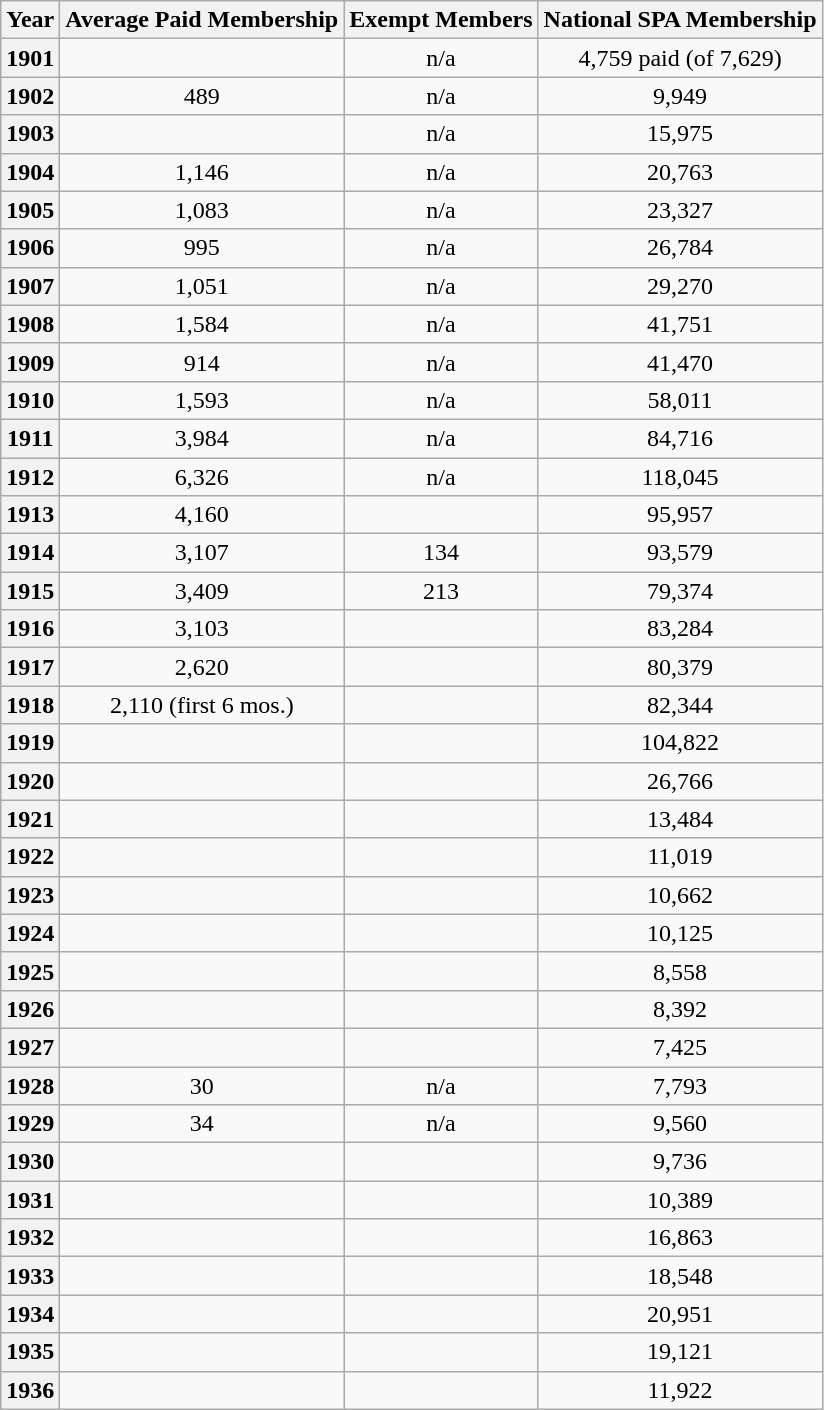<table class="wikitable" style="text-align: center;">
<tr>
<th>Year</th>
<th>Average Paid Membership</th>
<th>Exempt Members</th>
<th>National SPA Membership</th>
</tr>
<tr>
<th>1901</th>
<td></td>
<td>n/a</td>
<td>4,759 paid (of 7,629)</td>
</tr>
<tr>
<th>1902</th>
<td>489</td>
<td>n/a</td>
<td>9,949</td>
</tr>
<tr>
<th>1903</th>
<td></td>
<td>n/a</td>
<td>15,975</td>
</tr>
<tr>
<th>1904</th>
<td>1,146</td>
<td>n/a</td>
<td>20,763</td>
</tr>
<tr>
<th>1905</th>
<td>1,083</td>
<td>n/a</td>
<td>23,327</td>
</tr>
<tr>
<th>1906</th>
<td>995</td>
<td>n/a</td>
<td>26,784</td>
</tr>
<tr>
<th>1907</th>
<td>1,051</td>
<td>n/a</td>
<td>29,270</td>
</tr>
<tr>
<th>1908</th>
<td>1,584</td>
<td>n/a</td>
<td>41,751</td>
</tr>
<tr>
<th>1909</th>
<td>914</td>
<td>n/a</td>
<td>41,470</td>
</tr>
<tr>
<th>1910</th>
<td>1,593</td>
<td>n/a</td>
<td>58,011</td>
</tr>
<tr>
<th>1911</th>
<td>3,984</td>
<td>n/a</td>
<td>84,716</td>
</tr>
<tr>
<th>1912</th>
<td>6,326</td>
<td>n/a</td>
<td>118,045</td>
</tr>
<tr>
<th>1913</th>
<td>4,160</td>
<td></td>
<td>95,957</td>
</tr>
<tr>
<th>1914</th>
<td>3,107</td>
<td>134</td>
<td>93,579</td>
</tr>
<tr>
<th>1915</th>
<td>3,409</td>
<td>213</td>
<td>79,374</td>
</tr>
<tr>
<th>1916</th>
<td>3,103</td>
<td></td>
<td>83,284</td>
</tr>
<tr>
<th>1917</th>
<td>2,620</td>
<td></td>
<td>80,379</td>
</tr>
<tr>
<th>1918</th>
<td>2,110 (first 6 mos.)</td>
<td></td>
<td>82,344</td>
</tr>
<tr>
<th>1919</th>
<td></td>
<td></td>
<td>104,822</td>
</tr>
<tr>
<th>1920</th>
<td></td>
<td></td>
<td>26,766</td>
</tr>
<tr>
<th>1921</th>
<td></td>
<td></td>
<td>13,484</td>
</tr>
<tr>
<th>1922</th>
<td></td>
<td></td>
<td>11,019</td>
</tr>
<tr>
<th>1923</th>
<td></td>
<td></td>
<td>10,662</td>
</tr>
<tr>
<th>1924</th>
<td></td>
<td></td>
<td>10,125</td>
</tr>
<tr>
<th>1925</th>
<td></td>
<td></td>
<td>8,558</td>
</tr>
<tr>
<th>1926</th>
<td></td>
<td></td>
<td>8,392</td>
</tr>
<tr>
<th>1927</th>
<td></td>
<td></td>
<td>7,425</td>
</tr>
<tr>
<th>1928</th>
<td>30</td>
<td>n/a</td>
<td>7,793</td>
</tr>
<tr>
<th>1929</th>
<td>34</td>
<td>n/a</td>
<td>9,560</td>
</tr>
<tr>
<th>1930</th>
<td></td>
<td></td>
<td>9,736</td>
</tr>
<tr>
<th>1931</th>
<td></td>
<td></td>
<td>10,389</td>
</tr>
<tr>
<th>1932</th>
<td></td>
<td></td>
<td>16,863</td>
</tr>
<tr>
<th>1933</th>
<td></td>
<td></td>
<td>18,548</td>
</tr>
<tr>
<th>1934</th>
<td></td>
<td></td>
<td>20,951</td>
</tr>
<tr>
<th>1935</th>
<td></td>
<td></td>
<td>19,121</td>
</tr>
<tr>
<th>1936</th>
<td></td>
<td></td>
<td>11,922</td>
</tr>
</table>
